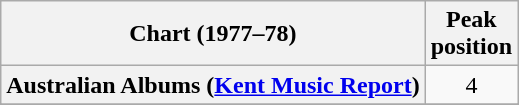<table class="wikitable sortable plainrowheaders" style="text-align:center">
<tr>
<th scope="col">Chart (1977–78)</th>
<th scope="col">Peak<br>position</th>
</tr>
<tr>
<th scope="row">Australian Albums (<a href='#'>Kent Music Report</a>)</th>
<td align="center">4</td>
</tr>
<tr>
</tr>
<tr>
</tr>
<tr>
</tr>
<tr>
</tr>
<tr>
</tr>
</table>
